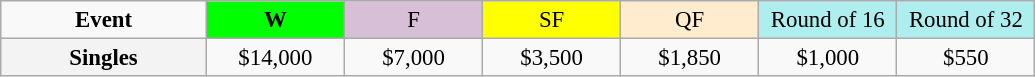<table class=wikitable style=font-size:95%;text-align:center>
<tr>
<td style="width:130px"><strong>Event</strong></td>
<td style="width:85px; background:lime"><strong>W</strong></td>
<td style="width:85px; background:thistle">F</td>
<td style="width:85px; background:#ffff00">SF</td>
<td style="width:85px; background:#ffebcd">QF</td>
<td style="width:85px; background:#afeeee">Round of 16</td>
<td style="width:85px; background:#afeeee">Round of 32</td>
</tr>
<tr>
<th style=background:#f3f3f3>Singles </th>
<td>$14,000</td>
<td>$7,000</td>
<td>$3,500</td>
<td>$1,850</td>
<td>$1,000</td>
<td>$550</td>
</tr>
</table>
